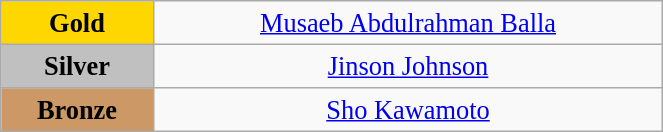<table class="wikitable" style=" text-align:center; font-size:110%;" width="35%">
<tr>
<td bgcolor="gold"><strong>Gold</strong></td>
<td><a href='#'>Musaeb Abdulrahman Balla</a><br></td>
</tr>
<tr>
<td bgcolor="silver"><strong>Silver</strong></td>
<td><a href='#'>Jinson Johnson</a><br></td>
</tr>
<tr>
<td bgcolor="CC9966"><strong>Bronze</strong></td>
<td><a href='#'>Sho Kawamoto</a><br></td>
</tr>
</table>
